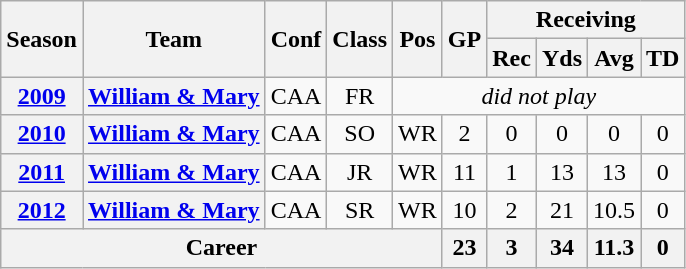<table class="wikitable" style="text-align: center;">
<tr>
<th rowspan="2">Season</th>
<th rowspan="2">Team</th>
<th rowspan="2">Conf</th>
<th rowspan="2">Class</th>
<th rowspan="2">Pos</th>
<th rowspan="2">GP</th>
<th colspan="4">Receiving</th>
</tr>
<tr>
<th>Rec</th>
<th>Yds</th>
<th>Avg</th>
<th>TD</th>
</tr>
<tr>
<th><a href='#'>2009</a></th>
<th><a href='#'>William & Mary</a></th>
<td>CAA</td>
<td>FR</td>
<td colspan="20"><em>did not play</em></td>
</tr>
<tr>
<th><a href='#'>2010</a></th>
<th><a href='#'>William & Mary</a></th>
<td>CAA</td>
<td>SO</td>
<td>WR</td>
<td>2</td>
<td>0</td>
<td>0</td>
<td>0</td>
<td>0</td>
</tr>
<tr>
<th><a href='#'>2011</a></th>
<th><a href='#'>William & Mary</a></th>
<td>CAA</td>
<td>JR</td>
<td>WR</td>
<td>11</td>
<td>1</td>
<td>13</td>
<td>13</td>
<td>0</td>
</tr>
<tr>
<th><a href='#'>2012</a></th>
<th><a href='#'>William & Mary</a></th>
<td>CAA</td>
<td>SR</td>
<td>WR</td>
<td>10</td>
<td>2</td>
<td>21</td>
<td>10.5</td>
<td>0</td>
</tr>
<tr>
<th colspan="5">Career</th>
<th>23</th>
<th>3</th>
<th>34</th>
<th>11.3</th>
<th>0</th>
</tr>
</table>
